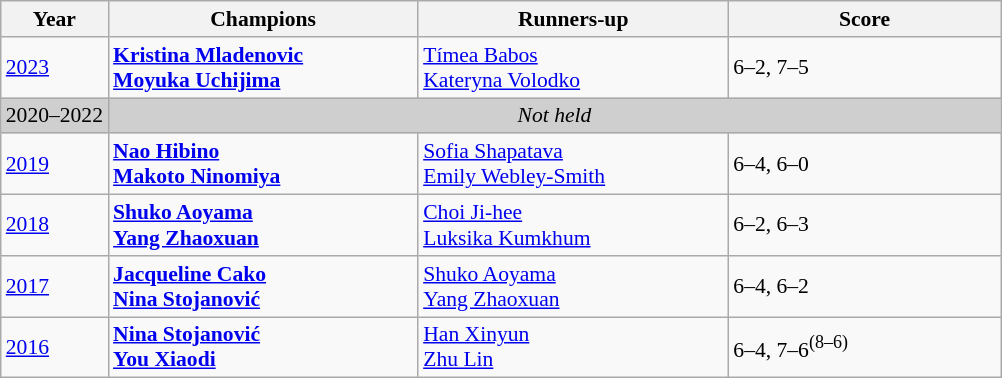<table class="wikitable" style="font-size:90%">
<tr>
<th>Year</th>
<th width="200">Champions</th>
<th width="200">Runners-up</th>
<th width="175">Score</th>
</tr>
<tr>
<td><a href='#'>2023</a></td>
<td> <strong><a href='#'>Kristina Mladenovic</a></strong> <br>  <strong><a href='#'>Moyuka Uchijima</a></strong></td>
<td> <a href='#'>Tímea Babos</a> <br>  <a href='#'>Kateryna Volodko</a></td>
<td>6–2, 7–5</td>
</tr>
<tr>
<td style="background:#cfcfcf">2020–2022</td>
<td colspan=3 align=center style="background:#cfcfcf"><em>Not held</em></td>
</tr>
<tr>
<td><a href='#'>2019</a></td>
<td> <strong><a href='#'>Nao Hibino</a></strong> <br>  <strong><a href='#'>Makoto Ninomiya</a></strong></td>
<td> <a href='#'>Sofia Shapatava</a> <br>  <a href='#'>Emily Webley-Smith</a></td>
<td>6–4, 6–0</td>
</tr>
<tr>
<td><a href='#'>2018</a></td>
<td> <strong><a href='#'>Shuko Aoyama</a></strong> <br>  <strong><a href='#'>Yang Zhaoxuan</a></strong></td>
<td> <a href='#'>Choi Ji-hee</a> <br>  <a href='#'>Luksika Kumkhum</a></td>
<td>6–2, 6–3</td>
</tr>
<tr>
<td><a href='#'>2017</a></td>
<td> <strong><a href='#'>Jacqueline Cako</a></strong> <br>  <strong><a href='#'>Nina Stojanović</a></strong></td>
<td> <a href='#'>Shuko Aoyama</a> <br>  <a href='#'>Yang Zhaoxuan</a></td>
<td>6–4, 6–2</td>
</tr>
<tr>
<td><a href='#'>2016</a></td>
<td> <strong><a href='#'>Nina Stojanović</a></strong> <br>  <strong><a href='#'>You Xiaodi</a></strong></td>
<td> <a href='#'>Han Xinyun</a> <br>  <a href='#'>Zhu Lin</a></td>
<td>6–4, 7–6<sup>(8–6)</sup></td>
</tr>
</table>
